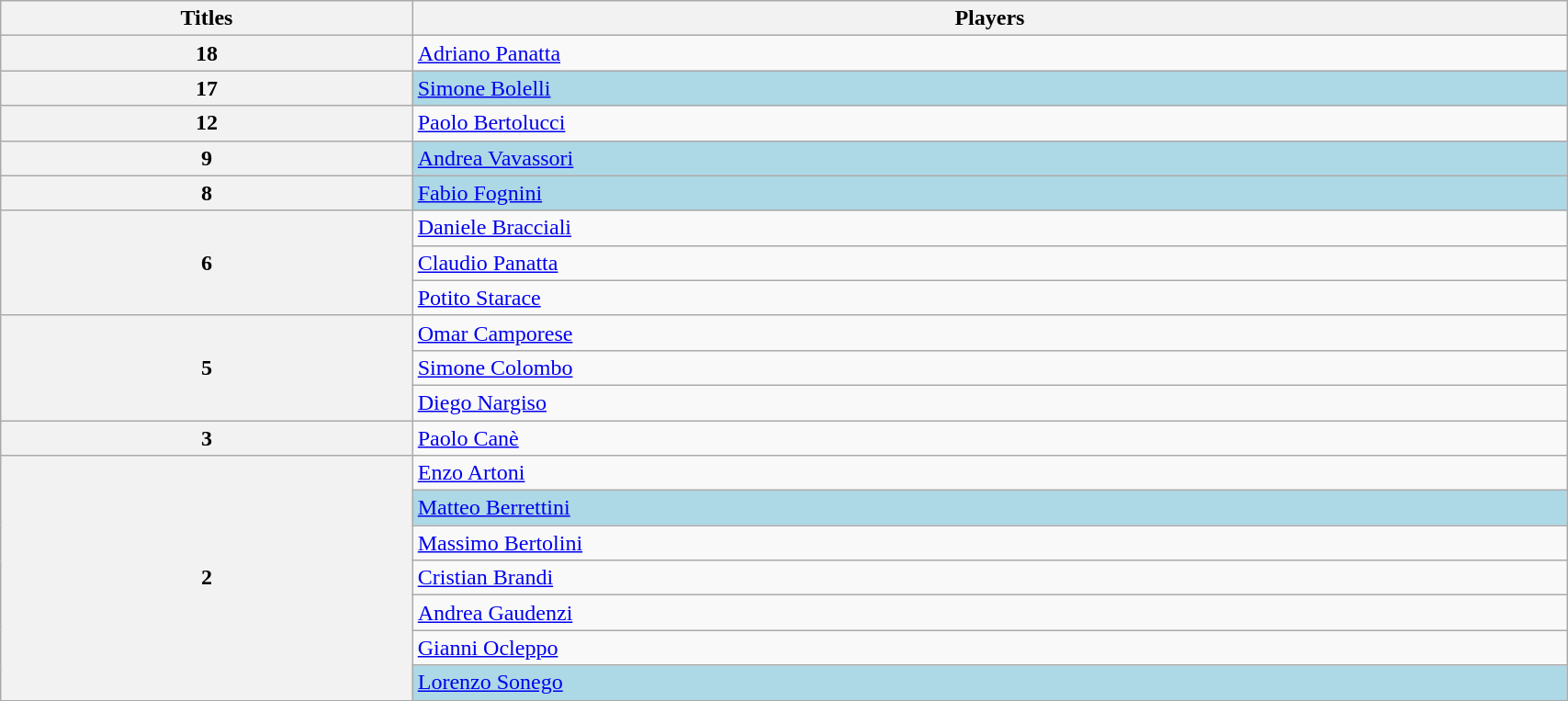<table class="wikitable" width=90% style="font-size:100%; text-align:left;">
<tr>
<th>Titles</th>
<th>Players</th>
</tr>
<tr>
<th>18</th>
<td><a href='#'>Adriano Panatta</a></td>
</tr>
<tr>
<th>17</th>
<td bgcolor=lightblue><a href='#'>Simone Bolelli</a></td>
</tr>
<tr>
<th>12</th>
<td><a href='#'>Paolo Bertolucci</a></td>
</tr>
<tr>
<th>9</th>
<td bgcolor=lightblue><a href='#'>Andrea Vavassori</a></td>
</tr>
<tr>
<th>8</th>
<td bgcolor=lightblue><a href='#'>Fabio Fognini</a></td>
</tr>
<tr>
<th rowspan=3>6</th>
<td><a href='#'>Daniele Bracciali</a></td>
</tr>
<tr>
<td><a href='#'>Claudio Panatta</a></td>
</tr>
<tr>
<td><a href='#'>Potito Starace</a></td>
</tr>
<tr>
<th rowspan=3>5</th>
<td><a href='#'>Omar Camporese</a></td>
</tr>
<tr>
<td><a href='#'>Simone Colombo</a></td>
</tr>
<tr>
<td><a href='#'>Diego Nargiso</a></td>
</tr>
<tr>
<th>3</th>
<td><a href='#'>Paolo Canè</a></td>
</tr>
<tr>
<th rowspan=7>2</th>
<td><a href='#'>Enzo Artoni</a></td>
</tr>
<tr>
<td bgcolor=lightblue><a href='#'>Matteo Berrettini</a></td>
</tr>
<tr>
<td><a href='#'>Massimo Bertolini</a></td>
</tr>
<tr>
<td><a href='#'>Cristian Brandi</a></td>
</tr>
<tr>
<td><a href='#'>Andrea Gaudenzi</a></td>
</tr>
<tr>
<td><a href='#'>Gianni Ocleppo</a></td>
</tr>
<tr>
<td bgcolor=lightblue><a href='#'>Lorenzo Sonego</a></td>
</tr>
</table>
